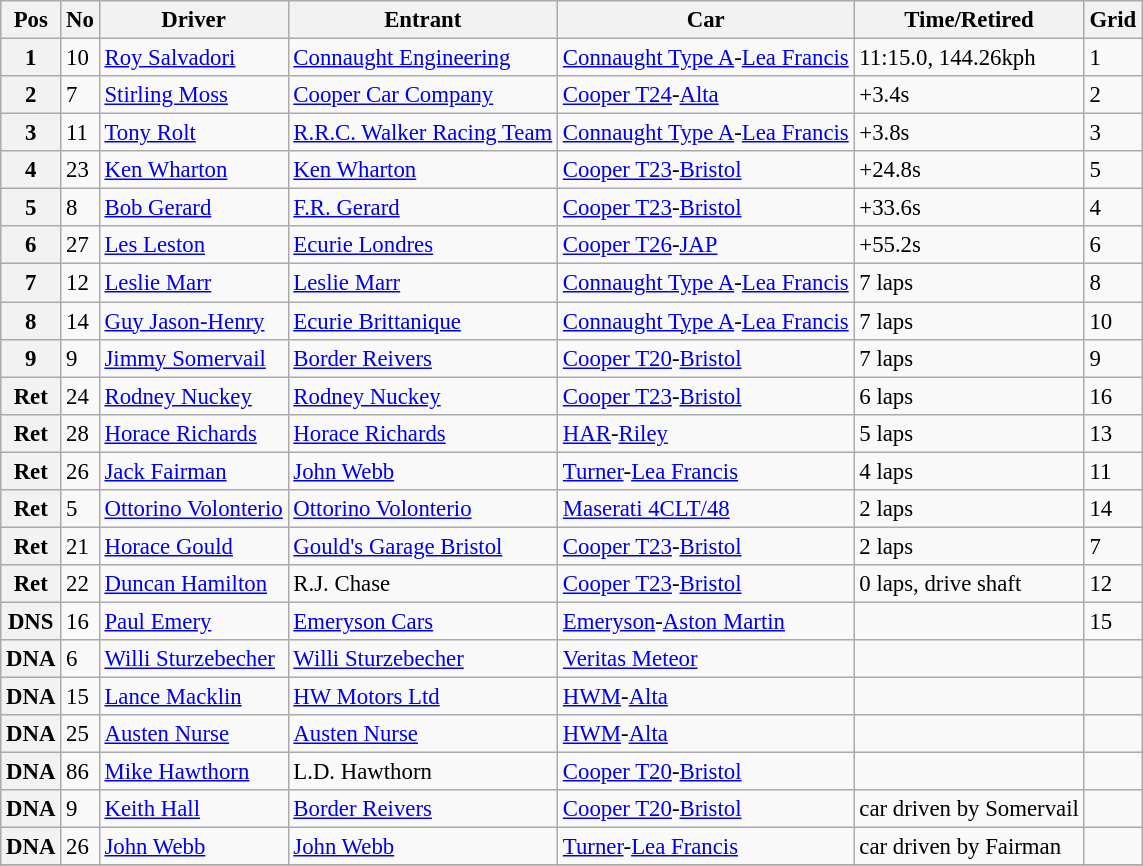<table class="wikitable" style="font-size: 95%;">
<tr>
<th>Pos</th>
<th>No</th>
<th>Driver</th>
<th>Entrant</th>
<th>Car</th>
<th>Time/Retired</th>
<th>Grid</th>
</tr>
<tr>
<th>1</th>
<td>10</td>
<td> <a href='#'>Roy Salvadori</a></td>
<td><a href='#'>Connaught Engineering</a></td>
<td><a href='#'>Connaught Type A</a>-<a href='#'>Lea Francis</a></td>
<td>11:15.0, 144.26kph</td>
<td>1</td>
</tr>
<tr>
<th>2</th>
<td>7</td>
<td> <a href='#'>Stirling Moss</a></td>
<td><a href='#'>Cooper Car Company</a></td>
<td><a href='#'>Cooper T24</a>-<a href='#'>Alta</a></td>
<td>+3.4s</td>
<td>2</td>
</tr>
<tr>
<th>3</th>
<td>11</td>
<td> <a href='#'>Tony Rolt</a></td>
<td><a href='#'>R.R.C. Walker Racing Team</a></td>
<td><a href='#'>Connaught Type A</a>-<a href='#'>Lea Francis</a></td>
<td>+3.8s</td>
<td>3</td>
</tr>
<tr>
<th>4</th>
<td>23</td>
<td> <a href='#'>Ken Wharton</a></td>
<td><a href='#'>Ken Wharton</a></td>
<td><a href='#'>Cooper T23</a>-<a href='#'>Bristol</a></td>
<td>+24.8s</td>
<td>5</td>
</tr>
<tr>
<th>5</th>
<td>8</td>
<td> <a href='#'>Bob Gerard</a></td>
<td><a href='#'>F.R. Gerard</a></td>
<td><a href='#'>Cooper T23</a>-<a href='#'>Bristol</a></td>
<td>+33.6s</td>
<td>4</td>
</tr>
<tr>
<th>6</th>
<td>27</td>
<td> <a href='#'>Les Leston</a></td>
<td><a href='#'>Ecurie Londres</a></td>
<td><a href='#'>Cooper T26</a>-<a href='#'>JAP</a></td>
<td>+55.2s</td>
<td>6</td>
</tr>
<tr>
<th>7</th>
<td>12</td>
<td> <a href='#'>Leslie Marr</a></td>
<td><a href='#'>Leslie Marr</a></td>
<td><a href='#'>Connaught Type A</a>-<a href='#'>Lea Francis</a></td>
<td>7 laps</td>
<td>8</td>
</tr>
<tr>
<th>8</th>
<td>14</td>
<td> <a href='#'>Guy Jason-Henry</a></td>
<td><a href='#'>Ecurie Brittanique</a></td>
<td><a href='#'>Connaught Type A</a>-<a href='#'>Lea Francis</a></td>
<td>7 laps</td>
<td>10</td>
</tr>
<tr>
<th>9</th>
<td>9</td>
<td> <a href='#'>Jimmy Somervail</a></td>
<td><a href='#'>Border Reivers</a></td>
<td><a href='#'>Cooper T20</a>-<a href='#'>Bristol</a></td>
<td>7 laps</td>
<td>9</td>
</tr>
<tr>
<th>Ret</th>
<td>24</td>
<td> <a href='#'>Rodney Nuckey</a></td>
<td><a href='#'>Rodney Nuckey</a></td>
<td><a href='#'>Cooper T23</a>-<a href='#'>Bristol</a></td>
<td>6 laps</td>
<td>16</td>
</tr>
<tr>
<th>Ret</th>
<td>28</td>
<td> <a href='#'>Horace Richards</a></td>
<td><a href='#'>Horace Richards</a></td>
<td><a href='#'>HAR</a>-<a href='#'>Riley</a></td>
<td>5 laps</td>
<td>13</td>
</tr>
<tr>
<th>Ret</th>
<td>26</td>
<td> <a href='#'>Jack Fairman</a></td>
<td><a href='#'>John Webb</a></td>
<td><a href='#'>Turner</a>-<a href='#'>Lea Francis</a></td>
<td>4 laps</td>
<td>11</td>
</tr>
<tr>
<th>Ret</th>
<td>5</td>
<td> <a href='#'>Ottorino Volonterio</a></td>
<td><a href='#'>Ottorino Volonterio</a></td>
<td><a href='#'>Maserati 4CLT/48</a></td>
<td>2 laps</td>
<td>14</td>
</tr>
<tr>
<th>Ret</th>
<td>21</td>
<td> <a href='#'>Horace Gould</a></td>
<td><a href='#'>Gould's Garage Bristol</a></td>
<td><a href='#'>Cooper T23</a>-<a href='#'>Bristol</a></td>
<td>2 laps</td>
<td>7</td>
</tr>
<tr>
<th>Ret</th>
<td>22</td>
<td> <a href='#'>Duncan Hamilton</a></td>
<td>R.J. Chase</td>
<td><a href='#'>Cooper T23</a>-<a href='#'>Bristol</a></td>
<td>0 laps, drive shaft</td>
<td>12</td>
</tr>
<tr>
<th>DNS</th>
<td>16</td>
<td> <a href='#'>Paul Emery</a></td>
<td><a href='#'>Emeryson Cars</a></td>
<td><a href='#'>Emeryson</a>-<a href='#'>Aston Martin</a></td>
<td></td>
<td>15</td>
</tr>
<tr>
<th>DNA</th>
<td>6</td>
<td> <a href='#'>Willi Sturzebecher</a></td>
<td><a href='#'>Willi Sturzebecher</a></td>
<td><a href='#'>Veritas Meteor</a></td>
<td></td>
<td></td>
</tr>
<tr>
<th>DNA</th>
<td>15</td>
<td> <a href='#'>Lance Macklin</a></td>
<td><a href='#'>HW Motors Ltd</a></td>
<td><a href='#'>HWM</a>-<a href='#'>Alta</a></td>
<td></td>
<td></td>
</tr>
<tr>
<th>DNA</th>
<td>25</td>
<td> <a href='#'>Austen Nurse</a></td>
<td><a href='#'>Austen Nurse</a></td>
<td><a href='#'>HWM</a>-<a href='#'>Alta</a></td>
<td></td>
<td></td>
</tr>
<tr>
<th>DNA</th>
<td>86</td>
<td> <a href='#'>Mike Hawthorn</a></td>
<td>L.D. Hawthorn</td>
<td><a href='#'>Cooper T20</a>-<a href='#'>Bristol</a></td>
<td></td>
<td></td>
</tr>
<tr>
<th>DNA</th>
<td>9</td>
<td> <a href='#'>Keith Hall</a></td>
<td><a href='#'>Border Reivers</a></td>
<td><a href='#'>Cooper T20</a>-<a href='#'>Bristol</a></td>
<td>car driven by Somervail</td>
<td></td>
</tr>
<tr>
<th>DNA</th>
<td>26</td>
<td> <a href='#'>John Webb</a></td>
<td><a href='#'>John Webb</a></td>
<td><a href='#'>Turner</a>-<a href='#'>Lea Francis</a></td>
<td>car driven by Fairman</td>
<td></td>
</tr>
<tr>
</tr>
</table>
